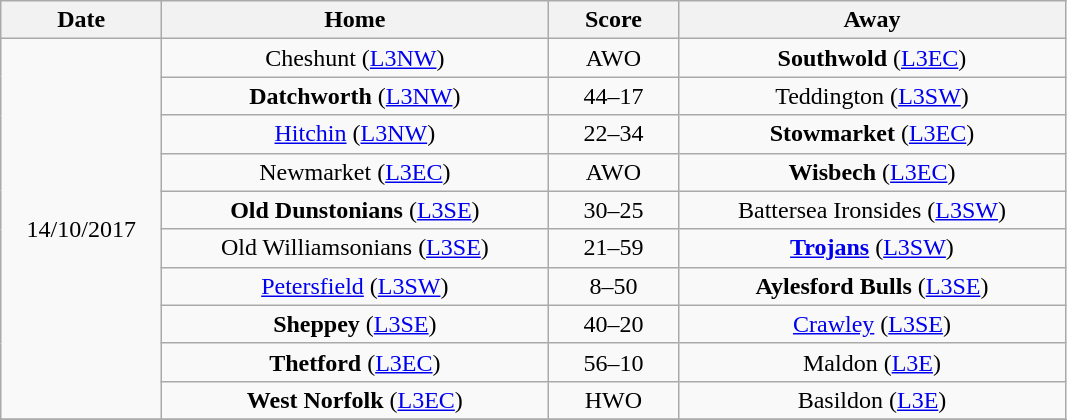<table class="wikitable" style="text-align: center">
<tr>
<th width=100>Date</th>
<th width=250>Home</th>
<th width=80>Score</th>
<th width=250>Away</th>
</tr>
<tr>
<td rowspan=10>14/10/2017</td>
<td>Cheshunt (<a href='#'>L3NW</a>)</td>
<td>AWO</td>
<td><strong>Southwold</strong> (<a href='#'>L3EC</a>)</td>
</tr>
<tr>
<td><strong>Datchworth</strong> (<a href='#'>L3NW</a>)</td>
<td>44–17</td>
<td>Teddington (<a href='#'>L3SW</a>)</td>
</tr>
<tr>
<td><a href='#'>Hitchin</a> (<a href='#'>L3NW</a>)</td>
<td>22–34</td>
<td><strong>Stowmarket</strong> (<a href='#'>L3EC</a>)</td>
</tr>
<tr>
<td>Newmarket (<a href='#'>L3EC</a>)</td>
<td>AWO</td>
<td><strong>Wisbech</strong> (<a href='#'>L3EC</a>)</td>
</tr>
<tr>
<td><strong>Old Dunstonians</strong> (<a href='#'>L3SE</a>)</td>
<td>30–25</td>
<td>Battersea Ironsides (<a href='#'>L3SW</a>)</td>
</tr>
<tr>
<td>Old Williamsonians (<a href='#'>L3SE</a>)</td>
<td>21–59</td>
<td><strong><a href='#'>Trojans</a></strong> (<a href='#'>L3SW</a>)</td>
</tr>
<tr>
<td><a href='#'>Petersfield</a> (<a href='#'>L3SW</a>)</td>
<td>8–50</td>
<td><strong>Aylesford Bulls</strong> (<a href='#'>L3SE</a>)</td>
</tr>
<tr>
<td><strong>Sheppey</strong> (<a href='#'>L3SE</a>)</td>
<td>40–20</td>
<td><a href='#'>Crawley</a> (<a href='#'>L3SE</a>)</td>
</tr>
<tr>
<td><strong>Thetford</strong> (<a href='#'>L3EC</a>)</td>
<td>56–10</td>
<td>Maldon (<a href='#'>L3E</a>)</td>
</tr>
<tr>
<td><strong>West Norfolk</strong> (<a href='#'>L3EC</a>)</td>
<td>HWO</td>
<td>Basildon (<a href='#'>L3E</a>)</td>
</tr>
<tr>
</tr>
</table>
